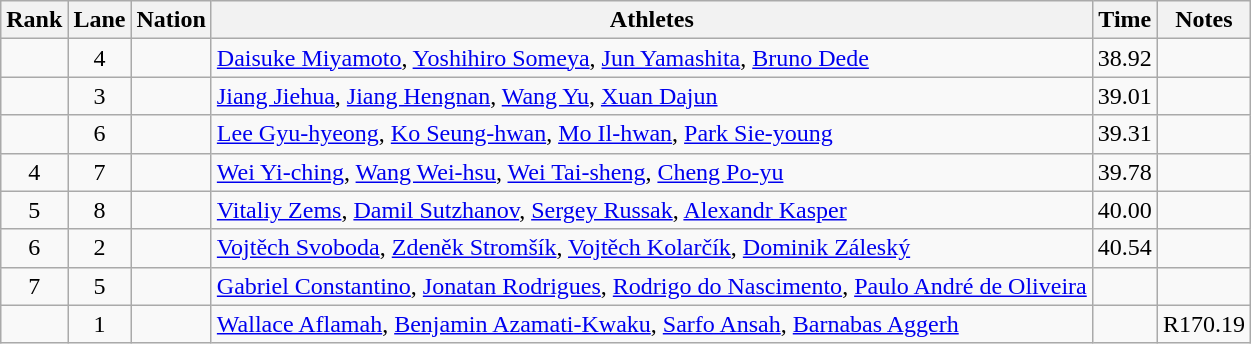<table class="wikitable sortable" style="text-align:center">
<tr>
<th>Rank</th>
<th>Lane</th>
<th>Nation</th>
<th>Athletes</th>
<th>Time</th>
<th>Notes</th>
</tr>
<tr>
<td></td>
<td>4</td>
<td align=left></td>
<td align=left><a href='#'>Daisuke Miyamoto</a>, <a href='#'>Yoshihiro Someya</a>, <a href='#'>Jun Yamashita</a>, <a href='#'>Bruno Dede</a></td>
<td>38.92</td>
<td></td>
</tr>
<tr>
<td></td>
<td>3</td>
<td align=left></td>
<td align=left><a href='#'>Jiang Jiehua</a>, <a href='#'>Jiang Hengnan</a>, <a href='#'>Wang Yu</a>, <a href='#'>Xuan Dajun</a></td>
<td>39.01</td>
<td></td>
</tr>
<tr>
<td></td>
<td>6</td>
<td align=left></td>
<td align=left><a href='#'>Lee Gyu-hyeong</a>, <a href='#'>Ko Seung-hwan</a>, <a href='#'>Mo Il-hwan</a>, <a href='#'>Park Sie-young</a></td>
<td>39.31</td>
<td></td>
</tr>
<tr>
<td>4</td>
<td>7</td>
<td align=left></td>
<td align=left><a href='#'>Wei Yi-ching</a>, <a href='#'>Wang Wei-hsu</a>, <a href='#'>Wei Tai-sheng</a>, <a href='#'>Cheng Po-yu</a></td>
<td>39.78</td>
<td></td>
</tr>
<tr>
<td>5</td>
<td>8</td>
<td align=left></td>
<td align=left><a href='#'>Vitaliy Zems</a>, <a href='#'>Damil Sutzhanov</a>, <a href='#'>Sergey Russak</a>, <a href='#'>Alexandr Kasper</a></td>
<td>40.00</td>
<td></td>
</tr>
<tr>
<td>6</td>
<td>2</td>
<td align=left></td>
<td align=left><a href='#'>Vojtěch Svoboda</a>, <a href='#'>Zdeněk Stromšík</a>, <a href='#'>Vojtěch Kolarčík</a>, <a href='#'>Dominik Záleský</a></td>
<td>40.54</td>
<td></td>
</tr>
<tr>
<td>7</td>
<td>5</td>
<td align=left></td>
<td align=left><a href='#'>Gabriel Constantino</a>, <a href='#'>Jonatan Rodrigues</a>, <a href='#'>Rodrigo do Nascimento</a>, <a href='#'>Paulo André de Oliveira</a></td>
<td></td>
<td></td>
</tr>
<tr>
<td></td>
<td>1</td>
<td align=left></td>
<td align=left><a href='#'>Wallace Aflamah</a>, <a href='#'>Benjamin Azamati-Kwaku</a>, <a href='#'>Sarfo Ansah</a>, <a href='#'>Barnabas Aggerh</a></td>
<td></td>
<td>R170.19</td>
</tr>
</table>
